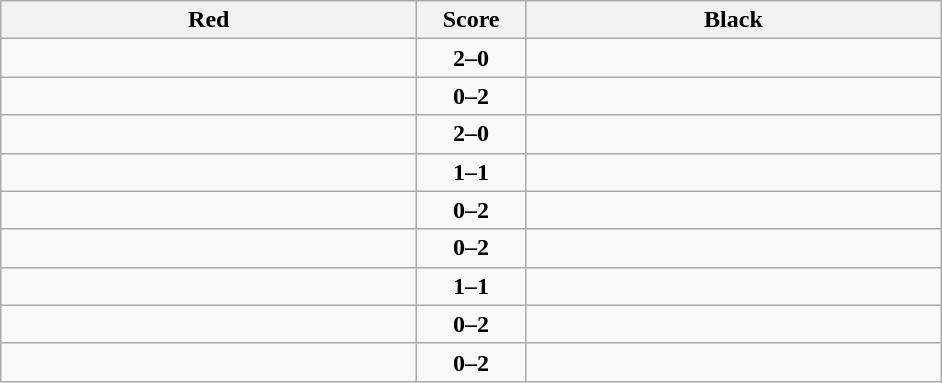<table class="wikitable" style="text-align: center;">
<tr>
<th align="right" width="270">Red</th>
<th width="65">Score</th>
<th align="left" width="270">Black</th>
</tr>
<tr>
<td align=left><strong></strong></td>
<td align=center><strong>2–0</strong></td>
<td align=left></td>
</tr>
<tr>
<td align=left></td>
<td align=center><strong>0–2</strong></td>
<td align=left><strong></strong></td>
</tr>
<tr>
<td align=left><strong></strong></td>
<td align=center><strong>2–0</strong></td>
<td align=left></td>
</tr>
<tr>
<td align=left></td>
<td align=center><strong>1–1</strong></td>
<td align=left></td>
</tr>
<tr>
<td align=left></td>
<td align=center><strong>0–2</strong></td>
<td align=left><strong></strong></td>
</tr>
<tr>
<td align=left></td>
<td align=center><strong>0–2</strong></td>
<td align=left><strong></strong></td>
</tr>
<tr>
<td align=left></td>
<td align=center><strong>1–1</strong></td>
<td align=left></td>
</tr>
<tr>
<td align=left></td>
<td align=center><strong>0–2</strong></td>
<td align=left><strong></strong></td>
</tr>
<tr>
<td align=left></td>
<td align=center><strong>0–2</strong></td>
<td align=left><strong></strong></td>
</tr>
</table>
